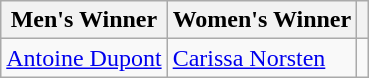<table class="wikitable sortable">
<tr>
<th>Men's Winner</th>
<th>Women's Winner</th>
<th></th>
</tr>
<tr>
<td> <a href='#'>Antoine Dupont</a></td>
<td> <a href='#'>Carissa Norsten</a></td>
<td align="center"></td>
</tr>
</table>
